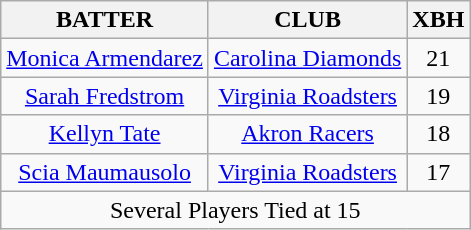<table class="wikitable" style="text-align:center;">
<tr>
<th>BATTER</th>
<th>CLUB</th>
<th>XBH</th>
</tr>
<tr>
<td><a href='#'>Monica Armendarez</a></td>
<td><a href='#'>Carolina Diamonds</a></td>
<td>21</td>
</tr>
<tr>
<td><a href='#'>Sarah Fredstrom</a></td>
<td><a href='#'>Virginia Roadsters</a></td>
<td>19</td>
</tr>
<tr>
<td><a href='#'>Kellyn Tate</a></td>
<td><a href='#'>Akron Racers</a></td>
<td>18</td>
</tr>
<tr>
<td><a href='#'>Scia Maumausolo</a></td>
<td><a href='#'>Virginia Roadsters</a></td>
<td>17</td>
</tr>
<tr>
<td colspan=3>Several Players Tied at 15</td>
</tr>
</table>
